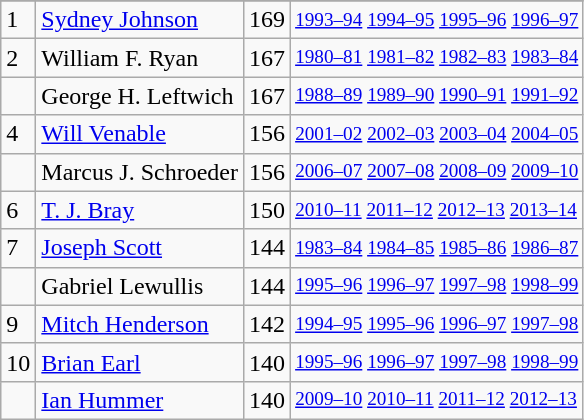<table class="wikitable">
<tr>
</tr>
<tr>
<td>1</td>
<td><a href='#'>Sydney Johnson</a></td>
<td>169</td>
<td style="font-size:80%;"><a href='#'>1993–94</a> <a href='#'>1994–95</a> <a href='#'>1995–96</a> <a href='#'>1996–97</a></td>
</tr>
<tr>
<td>2</td>
<td>William F. Ryan</td>
<td>167</td>
<td style="font-size:80%;"><a href='#'>1980–81</a> <a href='#'>1981–82</a> <a href='#'>1982–83</a> <a href='#'>1983–84</a></td>
</tr>
<tr>
<td></td>
<td>George H. Leftwich</td>
<td>167</td>
<td style="font-size:80%;"><a href='#'>1988–89</a> <a href='#'>1989–90</a> <a href='#'>1990–91</a> <a href='#'>1991–92</a></td>
</tr>
<tr>
<td>4</td>
<td><a href='#'>Will Venable</a></td>
<td>156</td>
<td style="font-size:80%;"><a href='#'>2001–02</a> <a href='#'>2002–03</a> <a href='#'>2003–04</a> <a href='#'>2004–05</a></td>
</tr>
<tr>
<td></td>
<td>Marcus J. Schroeder</td>
<td>156</td>
<td style="font-size:80%;"><a href='#'>2006–07</a> <a href='#'>2007–08</a> <a href='#'>2008–09</a> <a href='#'>2009–10</a></td>
</tr>
<tr>
<td>6</td>
<td><a href='#'>T. J. Bray</a></td>
<td>150</td>
<td style="font-size:80%;"><a href='#'>2010–11</a> <a href='#'>2011–12</a> <a href='#'>2012–13</a> <a href='#'>2013–14</a></td>
</tr>
<tr>
<td>7</td>
<td><a href='#'>Joseph Scott</a></td>
<td>144</td>
<td style="font-size:80%;"><a href='#'>1983–84</a> <a href='#'>1984–85</a> <a href='#'>1985–86</a> <a href='#'>1986–87</a></td>
</tr>
<tr>
<td></td>
<td>Gabriel Lewullis</td>
<td>144</td>
<td style="font-size:80%;"><a href='#'>1995–96</a> <a href='#'>1996–97</a> <a href='#'>1997–98</a> <a href='#'>1998–99</a></td>
</tr>
<tr>
<td>9</td>
<td><a href='#'>Mitch Henderson</a></td>
<td>142</td>
<td style="font-size:80%;"><a href='#'>1994–95</a> <a href='#'>1995–96</a> <a href='#'>1996–97</a> <a href='#'>1997–98</a></td>
</tr>
<tr>
<td>10</td>
<td><a href='#'>Brian Earl</a></td>
<td>140</td>
<td style="font-size:80%;"><a href='#'>1995–96</a> <a href='#'>1996–97</a> <a href='#'>1997–98</a> <a href='#'>1998–99</a></td>
</tr>
<tr>
<td></td>
<td><a href='#'>Ian Hummer</a></td>
<td>140</td>
<td style="font-size:80%;"><a href='#'>2009–10</a> <a href='#'>2010–11</a> <a href='#'>2011–12</a> <a href='#'>2012–13</a></td>
</tr>
</table>
